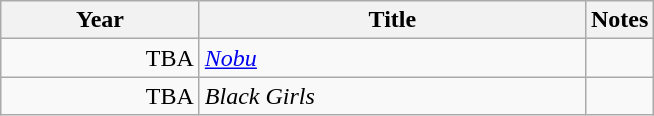<table class="wikitable sortable">
<tr>
<th style="width:125px;">Year</th>
<th style="width:250px;">Title</th>
<th>Notes</th>
</tr>
<tr>
<td style="text-align:right;">TBA</td>
<td><em><a href='#'>Nobu</a></em></td>
<td></td>
</tr>
<tr>
<td style="text-align:right;">TBA</td>
<td><em>Black Girls</em></td>
<td></td>
</tr>
</table>
